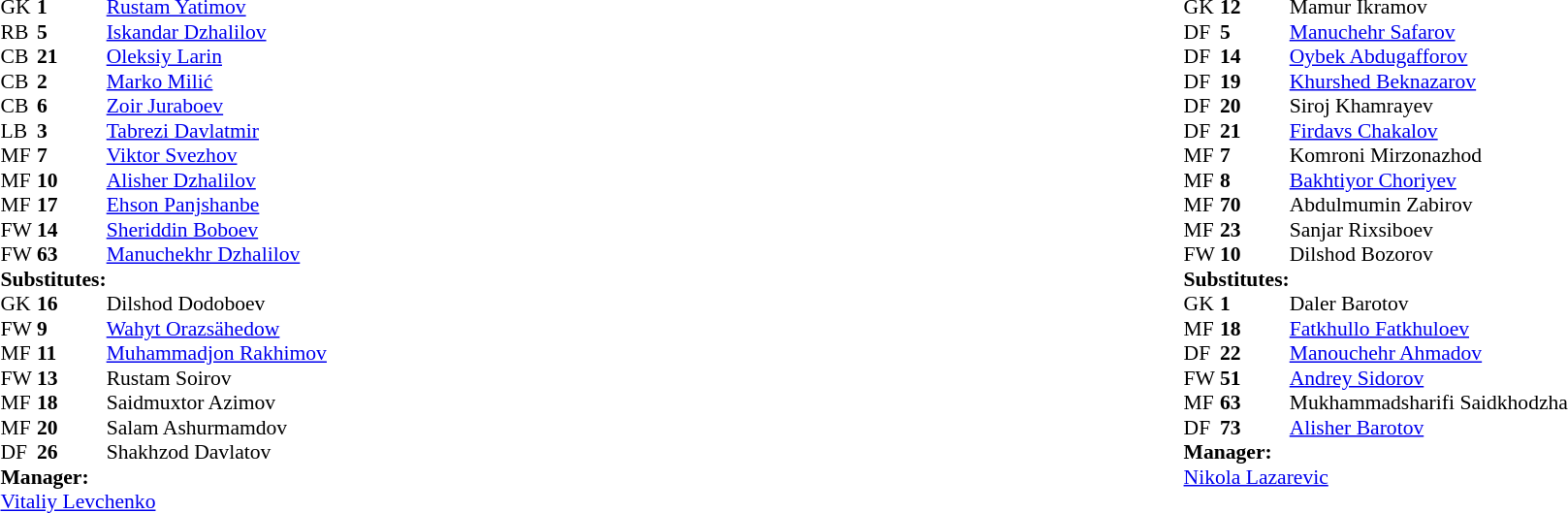<table width="100%">
<tr>
<td valign="top" width="50%"><br><table style="font-size: 90%" cellspacing="0" cellpadding="0">
<tr>
<td colspan="4"></td>
</tr>
<tr>
<th width=25></th>
<th width=25></th>
</tr>
<tr>
<td>GK</td>
<td><strong>1 </strong></td>
<td></td>
<td><a href='#'>Rustam Yatimov</a></td>
<td></td>
</tr>
<tr>
<td>RB</td>
<td><strong>5 </strong></td>
<td></td>
<td><a href='#'>Iskandar Dzhalilov</a></td>
<td></td>
<td></td>
</tr>
<tr>
<td>CB</td>
<td><strong>21</strong></td>
<td></td>
<td><a href='#'>Oleksiy Larin</a></td>
<td></td>
</tr>
<tr>
<td>CB</td>
<td><strong>2 </strong></td>
<td></td>
<td><a href='#'>Marko Milić</a></td>
<td></td>
</tr>
<tr>
<td>CB</td>
<td><strong>6 </strong></td>
<td></td>
<td><a href='#'>Zoir Juraboev</a></td>
<td></td>
</tr>
<tr>
<td>LB</td>
<td><strong>3 </strong></td>
<td></td>
<td><a href='#'>Tabrezi Davlatmir</a></td>
<td></td>
</tr>
<tr>
<td>MF</td>
<td><strong>7 </strong></td>
<td></td>
<td><a href='#'>Viktor Svezhov</a></td>
<td></td>
</tr>
<tr>
<td>MF</td>
<td><strong>10</strong></td>
<td></td>
<td><a href='#'>Alisher Dzhalilov</a></td>
<td></td>
<td></td>
</tr>
<tr>
<td>MF</td>
<td><strong>17</strong></td>
<td></td>
<td><a href='#'>Ehson Panjshanbe</a></td>
<td></td>
</tr>
<tr>
<td>FW</td>
<td><strong>14</strong></td>
<td></td>
<td><a href='#'>Sheriddin Boboev</a></td>
<td></td>
<td></td>
</tr>
<tr>
<td>FW</td>
<td><strong>63</strong></td>
<td></td>
<td><a href='#'>Manuchekhr Dzhalilov</a></td>
<td></td>
</tr>
<tr>
<td colspan=3><strong>Substitutes:</strong></td>
</tr>
<tr>
<td>GK</td>
<td><strong>16</strong></td>
<td></td>
<td>Dilshod Dodoboev</td>
<td></td>
</tr>
<tr>
<td>FW</td>
<td><strong>9 </strong></td>
<td></td>
<td><a href='#'>Wahyt Orazsähedow</a></td>
<td></td>
<td></td>
</tr>
<tr>
<td>MF</td>
<td><strong>11</strong></td>
<td></td>
<td><a href='#'>Muhammadjon Rakhimov</a></td>
<td></td>
<td></td>
</tr>
<tr>
<td>FW</td>
<td><strong>13</strong></td>
<td></td>
<td>Rustam Soirov</td>
<td></td>
<td></td>
</tr>
<tr>
<td>MF</td>
<td><strong>18</strong></td>
<td></td>
<td>Saidmuxtor Azimov</td>
<td></td>
</tr>
<tr>
<td>MF</td>
<td><strong>20</strong></td>
<td></td>
<td>Salam Ashurmamdov</td>
<td></td>
</tr>
<tr>
<td>DF</td>
<td><strong>26</strong></td>
<td></td>
<td>Shakhzod Davlatov</td>
<td></td>
</tr>
<tr>
<td colspan=3><strong>Manager:</strong></td>
</tr>
<tr>
<td colspan=4> <a href='#'>Vitaliy Levchenko</a></td>
</tr>
</table>
</td>
<td valign="top"></td>
<td valign="top" width="50%"><br><table style="font-size: 90%" cellspacing="0" cellpadding="0" align=center>
<tr>
<td colspan="4"></td>
</tr>
<tr>
<th width=25></th>
<th width=25></th>
</tr>
<tr>
<td>GK</td>
<td><strong>12</strong></td>
<td></td>
<td>Mamur Ikramov</td>
<td></td>
</tr>
<tr>
<td>DF</td>
<td><strong>5 </strong></td>
<td></td>
<td><a href='#'>Manuchehr Safarov</a></td>
<td></td>
</tr>
<tr>
<td>DF</td>
<td><strong>14</strong></td>
<td></td>
<td><a href='#'>Oybek Abdugafforov</a></td>
<td></td>
</tr>
<tr>
<td>DF</td>
<td><strong>19</strong></td>
<td></td>
<td><a href='#'>Khurshed Beknazarov</a></td>
<td></td>
</tr>
<tr>
<td>DF</td>
<td><strong>20</strong></td>
<td></td>
<td>Siroj Khamrayev</td>
<td></td>
</tr>
<tr>
<td>DF</td>
<td><strong>21</strong></td>
<td></td>
<td><a href='#'>Firdavs Chakalov</a></td>
<td></td>
<td></td>
</tr>
<tr>
<td>MF</td>
<td><strong>7 </strong></td>
<td></td>
<td>Komroni Mirzonazhod</td>
<td></td>
</tr>
<tr>
<td>MF</td>
<td><strong>8 </strong></td>
<td></td>
<td><a href='#'>Bakhtiyor Choriyev</a></td>
<td></td>
<td></td>
</tr>
<tr>
<td>MF</td>
<td><strong>70</strong></td>
<td></td>
<td>Abdulmumin Zabirov</td>
<td></td>
<td></td>
</tr>
<tr>
<td>MF</td>
<td><strong>23</strong></td>
<td></td>
<td>Sanjar Rixsiboev</td>
<td></td>
<td></td>
</tr>
<tr>
<td>FW</td>
<td><strong>10</strong></td>
<td></td>
<td>Dilshod Bozorov</td>
<td></td>
</tr>
<tr>
<td colspan=3><strong>Substitutes:</strong></td>
</tr>
<tr>
<td>GK</td>
<td><strong>1 </strong></td>
<td></td>
<td>Daler Barotov</td>
<td></td>
</tr>
<tr>
<td>MF</td>
<td><strong>18</strong></td>
<td></td>
<td><a href='#'>Fatkhullo Fatkhuloev</a></td>
<td></td>
<td></td>
</tr>
<tr>
<td>DF</td>
<td><strong>22</strong></td>
<td></td>
<td><a href='#'>Manouchehr Ahmadov</a></td>
<td></td>
</tr>
<tr>
<td>FW</td>
<td><strong>51</strong></td>
<td></td>
<td><a href='#'>Andrey Sidorov</a></td>
<td></td>
<td></td>
</tr>
<tr>
<td>MF</td>
<td><strong>63</strong></td>
<td></td>
<td>Mukhammadsharifi Saidkhodzha</td>
<td></td>
<td></td>
</tr>
<tr>
<td>DF</td>
<td><strong>73</strong></td>
<td></td>
<td><a href='#'>Alisher Barotov</a></td>
<td></td>
<td></td>
</tr>
<tr>
<td colspan=3><strong>Manager:</strong></td>
</tr>
<tr>
<td colspan=4> <a href='#'>Nikola Lazarevic</a></td>
</tr>
</table>
</td>
</tr>
</table>
